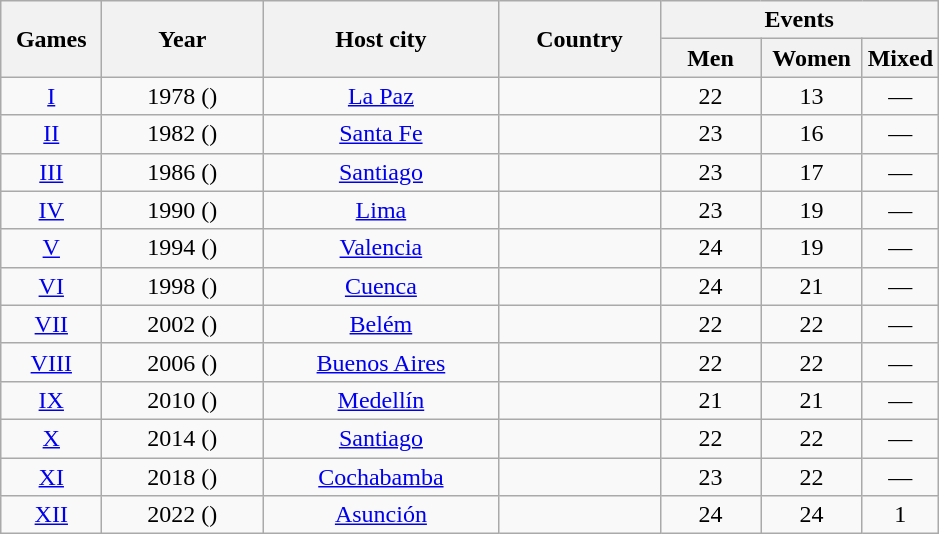<table class=wikitable style="text-align:center">
<tr>
<th rowspan="2" width=60>Games</th>
<th rowspan="2" width=100>Year</th>
<th rowspan="2" width=150>Host city</th>
<th rowspan="2" width=100>Country</th>
<th colspan="3">Events</th>
</tr>
<tr>
<th width=60>Men</th>
<th width=60>Women</th>
<th>Mixed</th>
</tr>
<tr>
<td><a href='#'>I</a></td>
<td>1978 ()</td>
<td><a href='#'>La Paz</a></td>
<td align=left></td>
<td>22</td>
<td>13</td>
<td>—</td>
</tr>
<tr>
<td><a href='#'>II</a></td>
<td>1982 ()</td>
<td><a href='#'>Santa Fe</a></td>
<td align=left></td>
<td>23</td>
<td>16</td>
<td>—</td>
</tr>
<tr>
<td><a href='#'>III</a></td>
<td>1986 ()</td>
<td><a href='#'>Santiago</a></td>
<td align=left></td>
<td>23</td>
<td>17</td>
<td>—</td>
</tr>
<tr>
<td><a href='#'>IV</a></td>
<td>1990 ()</td>
<td><a href='#'>Lima</a></td>
<td align=left></td>
<td>23</td>
<td>19</td>
<td>—</td>
</tr>
<tr>
<td><a href='#'>V</a></td>
<td>1994 ()</td>
<td><a href='#'>Valencia</a></td>
<td align=left></td>
<td>24</td>
<td>19</td>
<td>—</td>
</tr>
<tr>
<td><a href='#'>VI</a></td>
<td>1998 ()</td>
<td><a href='#'>Cuenca</a></td>
<td align=left></td>
<td>24</td>
<td>21</td>
<td>—</td>
</tr>
<tr>
<td><a href='#'>VII</a></td>
<td>2002 ()</td>
<td><a href='#'>Belém</a></td>
<td align=left></td>
<td>22</td>
<td>22</td>
<td>—</td>
</tr>
<tr>
<td><a href='#'>VIII</a></td>
<td>2006 ()</td>
<td><a href='#'>Buenos Aires</a></td>
<td align=left></td>
<td>22</td>
<td>22</td>
<td>—</td>
</tr>
<tr>
<td><a href='#'>IX</a></td>
<td>2010 ()</td>
<td><a href='#'>Medellín</a></td>
<td align=left></td>
<td>21</td>
<td>21</td>
<td>—</td>
</tr>
<tr>
<td><a href='#'>X</a></td>
<td>2014 ()</td>
<td><a href='#'>Santiago</a></td>
<td align=left></td>
<td>22</td>
<td>22</td>
<td>—</td>
</tr>
<tr>
<td><a href='#'>XI</a></td>
<td>2018 ()</td>
<td><a href='#'>Cochabamba</a></td>
<td align=left></td>
<td>23</td>
<td>22</td>
<td>—</td>
</tr>
<tr>
<td><a href='#'>XII</a></td>
<td>2022 ()</td>
<td><a href='#'>Asunción</a></td>
<td></td>
<td>24</td>
<td>24</td>
<td>1</td>
</tr>
</table>
